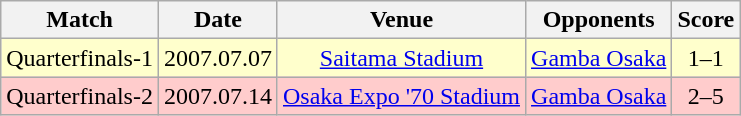<table class="wikitable" style="text-align:center;">
<tr>
<th>Match</th>
<th>Date</th>
<th>Venue</th>
<th>Opponents</th>
<th>Score</th>
</tr>
<tr bgcolor="#FFFFCC">
<td>Quarterfinals-1</td>
<td>2007.07.07</td>
<td><a href='#'>Saitama Stadium</a></td>
<td><a href='#'>Gamba Osaka</a></td>
<td>1–1</td>
</tr>
<tr bgcolor="#FFCCCC">
<td>Quarterfinals-2</td>
<td>2007.07.14</td>
<td><a href='#'>Osaka Expo '70 Stadium</a></td>
<td><a href='#'>Gamba Osaka</a></td>
<td>2–5</td>
</tr>
</table>
